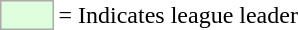<table>
<tr>
<td style="background:#DDFFDD; border:1px solid #aaa; width:2em;"></td>
<td>= Indicates league leader</td>
</tr>
</table>
